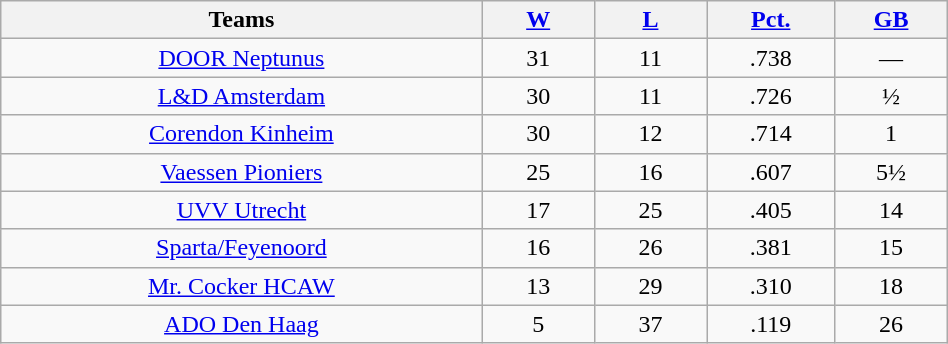<table class="wikitable" width="50%" style="text-align:center;">
<tr>
<th width="30%">Teams</th>
<th width="7%"><a href='#'>W</a></th>
<th width="7%"><a href='#'>L</a></th>
<th width="8%"><a href='#'>Pct.</a></th>
<th width="7%"><a href='#'>GB</a></th>
</tr>
<tr>
<td><a href='#'>DOOR Neptunus</a></td>
<td>31</td>
<td>11</td>
<td>.738</td>
<td>—</td>
</tr>
<tr>
<td><a href='#'>L&D Amsterdam</a></td>
<td>30</td>
<td>11</td>
<td>.726</td>
<td>½</td>
</tr>
<tr>
<td><a href='#'>Corendon Kinheim</a></td>
<td>30</td>
<td>12</td>
<td>.714</td>
<td>1</td>
</tr>
<tr>
<td><a href='#'>Vaessen Pioniers</a></td>
<td>25</td>
<td>16</td>
<td>.607</td>
<td>5½</td>
</tr>
<tr>
<td><a href='#'>UVV Utrecht</a></td>
<td>17</td>
<td>25</td>
<td>.405</td>
<td>14</td>
</tr>
<tr>
<td><a href='#'>Sparta/Feyenoord</a></td>
<td>16</td>
<td>26</td>
<td>.381</td>
<td>15</td>
</tr>
<tr>
<td><a href='#'>Mr. Cocker HCAW</a></td>
<td>13</td>
<td>29</td>
<td>.310</td>
<td>18</td>
</tr>
<tr>
<td><a href='#'>ADO Den Haag</a></td>
<td>5</td>
<td>37</td>
<td>.119</td>
<td>26</td>
</tr>
</table>
